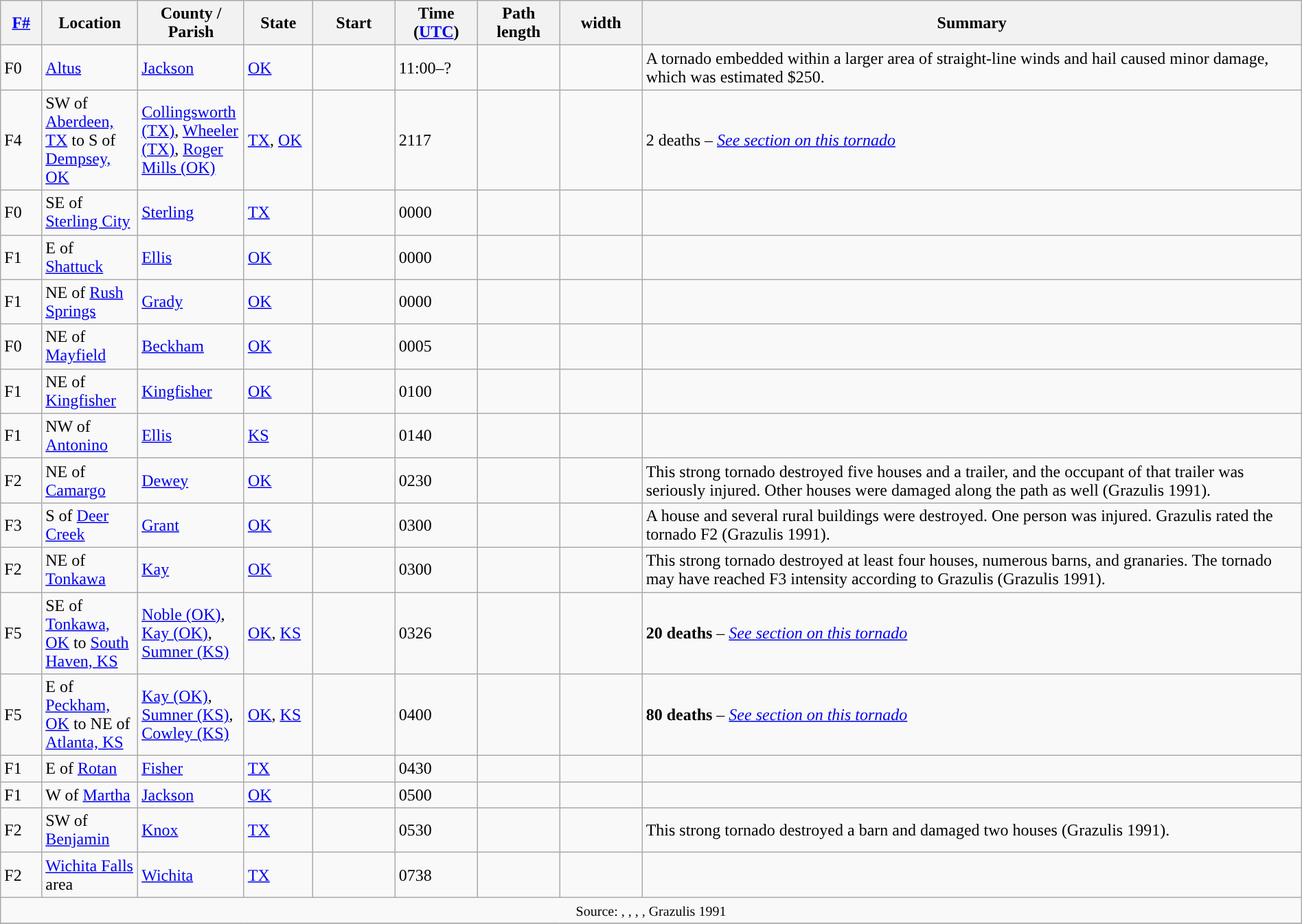<table class="wikitable sortable" style="width:100%;">
<tr>
<th scope="col"  style="width:3%; text-align:center;"><a href='#'>F#</a></th>
<th scope="col"  style="width:7%; text-align:center;" class="unsortable">Location</th>
<th scope="col"  style="width:6%; text-align:center;" class="unsortable">County / Parish</th>
<th scope="col"  style="width:5%; text-align:center;">State</th>
<th scope="col"  style="width:6%; text-align:center;">Start<br></th>
<th scope="col"  style="width:6%; text-align:center;">Time (<a href='#'>UTC</a>)</th>
<th scope="col"  style="width:6%; text-align:center;">Path length</th>
<th scope="col"  style="width:6%; text-align:center;"> width</th>
<th scope="col" class="unsortable" style="width:48%; text-align:center;">Summary</th>
</tr>
<tr>
<td>F0</td>
<td><a href='#'>Altus</a></td>
<td><a href='#'>Jackson</a></td>
<td><a href='#'>OK</a></td>
<td></td>
<td>11:00–?</td>
<td></td>
<td></td>
<td>A tornado embedded within a larger area of straight-line winds and hail caused minor damage, which was estimated $250.</td>
</tr>
<tr>
<td>F4</td>
<td>SW of <a href='#'>Aberdeen, TX</a> to S of <a href='#'>Dempsey, OK</a></td>
<td><a href='#'>Collingsworth (TX)</a>, <a href='#'>Wheeler (TX)</a>, <a href='#'>Roger Mills (OK)</a></td>
<td><a href='#'>TX</a>, <a href='#'>OK</a></td>
<td></td>
<td>2117</td>
<td></td>
<td></td>
<td>2 deaths – <em><a href='#'>See section on this tornado</a></em></td>
</tr>
<tr>
<td>F0</td>
<td>SE of <a href='#'>Sterling City</a></td>
<td><a href='#'>Sterling</a></td>
<td><a href='#'>TX</a></td>
<td></td>
<td>0000</td>
<td></td>
<td></td>
<td></td>
</tr>
<tr>
<td>F1</td>
<td>E of <a href='#'>Shattuck</a></td>
<td><a href='#'>Ellis</a></td>
<td><a href='#'>OK</a></td>
<td></td>
<td>0000</td>
<td></td>
<td></td>
<td></td>
</tr>
<tr>
<td>F1</td>
<td>NE of <a href='#'>Rush Springs</a></td>
<td><a href='#'>Grady</a></td>
<td><a href='#'>OK</a></td>
<td></td>
<td>0000</td>
<td></td>
<td></td>
<td></td>
</tr>
<tr>
<td>F0</td>
<td>NE of <a href='#'>Mayfield</a></td>
<td><a href='#'>Beckham</a></td>
<td><a href='#'>OK</a></td>
<td></td>
<td>0005</td>
<td></td>
<td></td>
<td></td>
</tr>
<tr>
<td>F1</td>
<td>NE of <a href='#'>Kingfisher</a></td>
<td><a href='#'>Kingfisher</a></td>
<td><a href='#'>OK</a></td>
<td></td>
<td>0100</td>
<td></td>
<td></td>
<td></td>
</tr>
<tr>
<td>F1</td>
<td>NW of <a href='#'>Antonino</a></td>
<td><a href='#'>Ellis</a></td>
<td><a href='#'>KS</a></td>
<td></td>
<td>0140</td>
<td></td>
<td></td>
<td></td>
</tr>
<tr>
<td>F2</td>
<td>NE of <a href='#'>Camargo</a></td>
<td><a href='#'>Dewey</a></td>
<td><a href='#'>OK</a></td>
<td></td>
<td>0230</td>
<td></td>
<td></td>
<td>This strong tornado destroyed five houses and a trailer, and the occupant of that trailer was seriously injured. Other houses were damaged along the path as well (Grazulis 1991).</td>
</tr>
<tr>
<td>F3</td>
<td>S of <a href='#'>Deer Creek</a></td>
<td><a href='#'>Grant</a></td>
<td><a href='#'>OK</a></td>
<td></td>
<td>0300</td>
<td></td>
<td></td>
<td>A house and several rural buildings were destroyed. One person was injured. Grazulis rated the tornado F2 (Grazulis 1991).</td>
</tr>
<tr>
<td>F2</td>
<td>NE of <a href='#'>Tonkawa</a></td>
<td><a href='#'>Kay</a></td>
<td><a href='#'>OK</a></td>
<td></td>
<td>0300</td>
<td></td>
<td></td>
<td>This strong tornado destroyed at least four houses, numerous barns, and granaries. The tornado may have reached F3 intensity according to Grazulis (Grazulis 1991).</td>
</tr>
<tr>
<td>F5</td>
<td>SE of <a href='#'>Tonkawa, OK</a> to <a href='#'>South Haven, KS</a></td>
<td><a href='#'>Noble (OK)</a>, <a href='#'>Kay (OK)</a>, <a href='#'>Sumner (KS)</a></td>
<td><a href='#'>OK</a>, <a href='#'>KS</a></td>
<td></td>
<td>0326</td>
<td></td>
<td></td>
<td><strong>20 deaths</strong> – <em><a href='#'>See section on this tornado</a></em></td>
</tr>
<tr>
<td>F5</td>
<td>E of <a href='#'>Peckham, OK</a> to NE of <a href='#'>Atlanta, KS</a></td>
<td><a href='#'>Kay (OK)</a>, <a href='#'>Sumner (KS)</a>, <a href='#'>Cowley (KS)</a></td>
<td><a href='#'>OK</a>, <a href='#'>KS</a></td>
<td></td>
<td>0400</td>
<td></td>
<td></td>
<td><strong>80 deaths</strong> – <em><a href='#'>See section on this tornado</a></em></td>
</tr>
<tr>
<td>F1</td>
<td>E of <a href='#'>Rotan</a></td>
<td><a href='#'>Fisher</a></td>
<td><a href='#'>TX</a></td>
<td></td>
<td>0430</td>
<td></td>
<td></td>
<td></td>
</tr>
<tr>
<td>F1</td>
<td>W of <a href='#'>Martha</a></td>
<td><a href='#'>Jackson</a></td>
<td><a href='#'>OK</a></td>
<td></td>
<td>0500</td>
<td></td>
<td></td>
<td></td>
</tr>
<tr>
<td>F2</td>
<td>SW of <a href='#'>Benjamin</a></td>
<td><a href='#'>Knox</a></td>
<td><a href='#'>TX</a></td>
<td></td>
<td>0530</td>
<td></td>
<td></td>
<td>This strong tornado destroyed a barn and damaged two houses (Grazulis 1991).</td>
</tr>
<tr>
<td>F2</td>
<td><a href='#'>Wichita Falls</a> area</td>
<td><a href='#'>Wichita</a></td>
<td><a href='#'>TX</a></td>
<td></td>
<td>0738</td>
<td></td>
<td></td>
<td></td>
</tr>
<tr>
<td colspan="9" align=center><small>Source: , , , , Grazulis 1991</small></td>
</tr>
<tr>
</tr>
</table>
